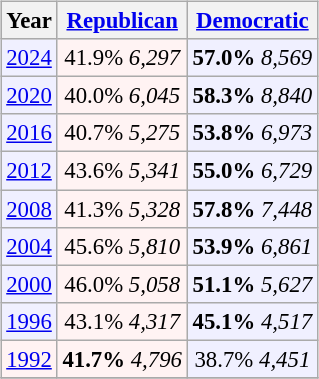<table class="wikitable" style="float:right; font-size:95%;">
<tr style="background:lightgrey;">
<th>Year</th>
<th><a href='#'>Republican</a></th>
<th><a href='#'>Democratic</a></th>
</tr>
<tr>
<td style="text-align:center; background:#f0f0ff;"><a href='#'>2024</a></td>
<td style="text-align:center; background:#fff3f3;">41.9% <em>6,297</em></td>
<td style="text-align:center; background:#f0f0ff;"><strong>57.0%</strong> <em>8,569</em></td>
</tr>
<tr>
<td style="text-align:center; background:#f0f0ff;"><a href='#'>2020</a></td>
<td style="text-align:center; background:#fff3f3;">40.0% <em>6,045</em></td>
<td style="text-align:center; background:#f0f0ff;"><strong>58.3%</strong> <em>8,840</em></td>
</tr>
<tr>
<td style="text-align:center; background:#f0f0ff;"><a href='#'>2016</a></td>
<td style="text-align:center; background:#fff3f3;">40.7% <em>5,275</em></td>
<td style="text-align:center; background:#f0f0ff;"><strong>53.8%</strong> <em>6,973</em></td>
</tr>
<tr>
<td align="center" bgcolor="#f0f0ff"><a href='#'>2012</a></td>
<td align="center" bgcolor="#fff3f3">43.6% <em>5,341</em></td>
<td align="center" bgcolor="#f0f0ff"><strong>55.0%</strong> <em>6,729</em></td>
</tr>
<tr>
<td align="center" bgcolor="#f0f0ff"><a href='#'>2008</a></td>
<td align="center" bgcolor="#fff3f3">41.3% <em>5,328</em></td>
<td align="center" bgcolor="#f0f0ff"><strong>57.8%</strong> <em>7,448</em></td>
</tr>
<tr>
<td align="center" bgcolor="#f0f0ff"><a href='#'>2004</a></td>
<td align="center" bgcolor="#fff3f3">45.6% <em>5,810</em></td>
<td align="center" bgcolor="#f0f0ff"><strong>53.9%</strong> <em>6,861</em></td>
</tr>
<tr>
<td align="center" bgcolor="#f0f0ff"><a href='#'>2000</a></td>
<td align="center" bgcolor="#fff3f3">46.0% <em>5,058</em></td>
<td align="center" bgcolor="#f0f0ff"><strong>51.1%</strong> <em>5,627</em></td>
</tr>
<tr>
<td align="center" bgcolor="#f0f0ff"><a href='#'>1996</a></td>
<td align="center" bgcolor="#fff3f3">43.1% <em>4,317</em></td>
<td align="center" bgcolor="#f0f0ff"><strong>45.1%</strong> <em>4,517</em></td>
</tr>
<tr>
<td align="center" bgcolor="#fff3f3"><a href='#'>1992</a></td>
<td align="center" bgcolor="#fff3f3"><strong>41.7%</strong> <em>4,796</em></td>
<td align="center" bgcolor="#f0f0ff">38.7% <em>4,451</em></td>
</tr>
<tr>
</tr>
</table>
